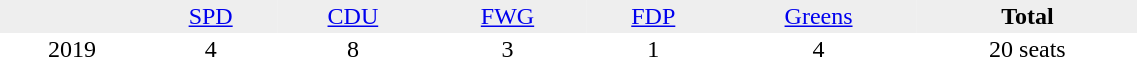<table border="0" cellpadding="2" cellspacing="0" width="60%">
<tr bgcolor="#eeeeee" align="center">
<td></td>
<td><a href='#'>SPD</a></td>
<td><a href='#'>CDU</a></td>
<td><a href='#'>FWG</a></td>
<td><a href='#'>FDP</a></td>
<td><a href='#'>Greens</a></td>
<td><strong>Total</strong></td>
</tr>
<tr align="center">
<td>2019</td>
<td>4</td>
<td>8</td>
<td>3</td>
<td>1</td>
<td>4</td>
<td>20 seats</td>
</tr>
</table>
